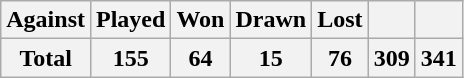<table class = "wikitable" style = "text-align:center;">
<tr>
<th>Against</th>
<th>Played</th>
<th>Won</th>
<th>Drawn</th>
<th>Lost</th>
<th></th>
<th></th>
</tr>
<tr>
<th>Total</th>
<th>155</th>
<th>64</th>
<th>15</th>
<th>76</th>
<th>309</th>
<th>341</th>
</tr>
</table>
